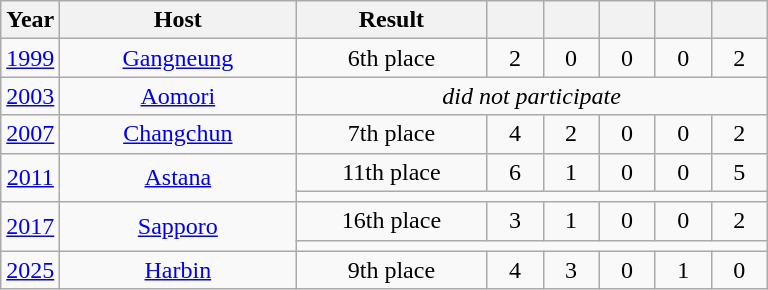<table class="wikitable" style="text-align:center">
<tr>
<th width=30>Year</th>
<th width=150>Host</th>
<th width=120>Result</th>
<th width=30></th>
<th width=30></th>
<th width=30></th>
<th width=30></th>
<th width=30></th>
</tr>
<tr>
<td><a href='#'>1999</a></td>
<td> <a href='#'>Gangneung</a></td>
<td>6th place</td>
<td>2</td>
<td>0</td>
<td>0</td>
<td>0</td>
<td>2</td>
</tr>
<tr>
<td><a href='#'>2003</a></td>
<td> <a href='#'>Aomori</a></td>
<td colspan=6><em>did not participate</em></td>
</tr>
<tr>
<td><a href='#'>2007</a></td>
<td> <a href='#'>Changchun</a></td>
<td>7th place</td>
<td>4</td>
<td>2</td>
<td>0</td>
<td>0</td>
<td>2</td>
</tr>
<tr>
<td rowspan=2><a href='#'>2011</a></td>
<td rowspan=2> <a href='#'>Astana</a></td>
<td>11th place<br></td>
<td>6</td>
<td>1</td>
<td>0</td>
<td>0</td>
<td>5</td>
</tr>
<tr>
<td colspan=6></td>
</tr>
<tr>
<td rowspan=2><a href='#'>2017</a></td>
<td rowspan=2> <a href='#'>Sapporo</a></td>
<td>16th place<br></td>
<td>3</td>
<td>1</td>
<td>0</td>
<td>0</td>
<td>2</td>
</tr>
<tr>
<td colspan=6></td>
</tr>
<tr>
<td><a href='#'>2025</a></td>
<td> <a href='#'>Harbin</a></td>
<td>9th place</td>
<td>4</td>
<td>3</td>
<td>0</td>
<td>1</td>
<td>0</td>
</tr>
</table>
